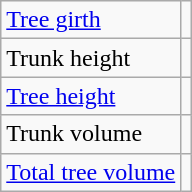<table class="wikitable">
<tr>
<td><a href='#'>Tree girth</a></td>
<td></td>
</tr>
<tr>
<td>Trunk height</td>
<td></td>
</tr>
<tr>
<td><a href='#'>Tree height</a></td>
<td></td>
</tr>
<tr>
<td>Trunk volume</td>
<td></td>
</tr>
<tr>
<td><a href='#'>Total tree volume</a></td>
<td></td>
</tr>
</table>
